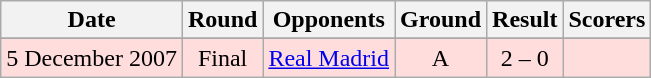<table class="wikitable" style="text-align:center">
<tr>
<th>Date</th>
<th>Round</th>
<th>Opponents</th>
<th>Ground</th>
<th>Result</th>
<th>Scorers</th>
</tr>
<tr>
</tr>
<tr bgcolor="#ffdddd">
<td>5 December 2007</td>
<td>Final</td>
<td> <a href='#'>Real Madrid</a></td>
<td>A</td>
<td>2 – 0</td>
<td></td>
</tr>
</table>
